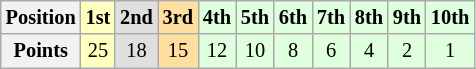<table class="wikitable" style="font-size: 85%;">
<tr>
<th>Position</th>
<td style="background:#ffffbf;" align="center"><strong>1st</strong></td>
<td style="background:#dfdfdf;" align="center"><strong>2nd</strong></td>
<td style="background:#ffdf9f;" align="center"><strong>3rd</strong></td>
<td style="background:#dfffdf;" align="center"><strong>4th</strong></td>
<td style="background:#dfffdf;" align="center"><strong>5th</strong></td>
<td style="background:#dfffdf;" align="center"><strong>6th</strong></td>
<td style="background:#dfffdf;" align="center"><strong>7th</strong></td>
<td style="background:#dfffdf;" align="center"><strong>8th</strong></td>
<td style="background:#dfffdf;" align="center"><strong>9th</strong></td>
<td style="background:#dfffdf;" align="center"><strong>10th</strong></td>
</tr>
<tr>
<th>Points</th>
<td style="background:#ffffbf;" align="center">25</td>
<td style="background:#dfdfdf;" align="center">18</td>
<td style="background:#ffdf9f;" align="center">15</td>
<td style="background:#dfffdf;" align="center">12</td>
<td style="background:#dfffdf;" align="center">10</td>
<td style="background:#dfffdf;" align="center">8</td>
<td style="background:#dfffdf;" align="center">6</td>
<td style="background:#dfffdf;" align="center">4</td>
<td style="background:#dfffdf;" align="center">2</td>
<td style="background:#dfffdf;" align="center">1</td>
</tr>
</table>
